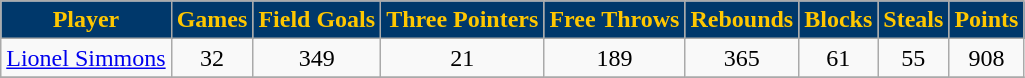<table class="wikitable" width="00%">
<tr align="center"  style="background:#00386B;color:#FFC700;">
<td><strong>Player</strong></td>
<td><strong>Games</strong></td>
<td><strong>Field Goals</strong></td>
<td><strong>Three Pointers</strong></td>
<td><strong>Free Throws</strong></td>
<td><strong>Rebounds</strong></td>
<td><strong>Blocks</strong></td>
<td><strong>Steals</strong></td>
<td><strong>Points</strong></td>
</tr>
<tr align="center" bgcolor="">
<td><a href='#'>Lionel Simmons</a></td>
<td>32</td>
<td>349</td>
<td>21</td>
<td>189</td>
<td>365</td>
<td>61</td>
<td>55</td>
<td>908</td>
</tr>
<tr align="center" bgcolor="">
</tr>
</table>
